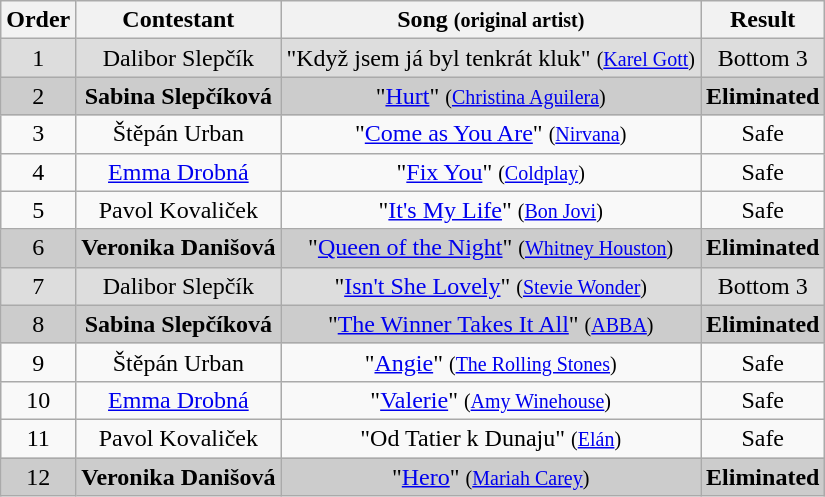<table class="wikitable plainrowheaders" style="text-align:center;">
<tr>
<th scope="col">Order</th>
<th scope="col">Contestant</th>
<th scope="col">Song <small>(original artist)</small></th>
<th scope="col">Result</th>
</tr>
<tr style="background:#ddd;">
<td>1</td>
<td>Dalibor Slepčík</td>
<td>"Když jsem já byl tenkrát kluk" <small>(<a href='#'>Karel Gott</a>)</small></td>
<td>Bottom 3</td>
</tr>
<tr style="background:#ccc;">
<td>2</td>
<td><strong>Sabina Slepčíková</strong></td>
<td>"<a href='#'>Hurt</a>" <small>(<a href='#'>Christina Aguilera</a>)</small></td>
<td><strong>Eliminated</strong></td>
</tr>
<tr>
<td>3</td>
<td>Štěpán Urban</td>
<td>"<a href='#'>Come as You Are</a>" <small>(<a href='#'>Nirvana</a>)</small></td>
<td>Safe</td>
</tr>
<tr>
<td>4</td>
<td><a href='#'>Emma Drobná</a></td>
<td>"<a href='#'>Fix You</a>" <small>(<a href='#'>Coldplay</a>)</small></td>
<td>Safe</td>
</tr>
<tr>
<td>5</td>
<td>Pavol Kovaliček</td>
<td>"<a href='#'>It's My Life</a>" <small>(<a href='#'>Bon Jovi</a>)</small></td>
<td>Safe</td>
</tr>
<tr style="background:#ccc;">
<td>6</td>
<td><strong>Veronika Danišová</strong></td>
<td>"<a href='#'>Queen of the Night</a>" <small>(<a href='#'>Whitney Houston</a>)</small></td>
<td><strong>Eliminated</strong></td>
</tr>
<tr style="background:#ddd;">
<td>7</td>
<td>Dalibor Slepčík</td>
<td>"<a href='#'>Isn't She Lovely</a>" <small>(<a href='#'>Stevie Wonder</a>)</small></td>
<td>Bottom 3</td>
</tr>
<tr style="background:#ccc;">
<td>8</td>
<td><strong>Sabina Slepčíková</strong></td>
<td>"<a href='#'>The Winner Takes It All</a>" <small>(<a href='#'>ABBA</a>)</small></td>
<td><strong>Eliminated</strong></td>
</tr>
<tr>
<td>9</td>
<td>Štěpán Urban</td>
<td>"<a href='#'>Angie</a>" <small>(<a href='#'>The Rolling Stones</a>)</small></td>
<td>Safe</td>
</tr>
<tr>
<td>10</td>
<td><a href='#'>Emma Drobná</a></td>
<td>"<a href='#'>Valerie</a>" <small>(<a href='#'>Amy Winehouse</a>)</small></td>
<td>Safe</td>
</tr>
<tr>
<td>11</td>
<td>Pavol Kovaliček</td>
<td>"Od Tatier k Dunaju" <small>(<a href='#'>Elán</a>)</small></td>
<td>Safe</td>
</tr>
<tr style="background:#ccc;">
<td>12</td>
<td><strong>Veronika Danišová</strong></td>
<td>"<a href='#'>Hero</a>" <small>(<a href='#'>Mariah Carey</a>)</small></td>
<td><strong>Eliminated</strong></td>
</tr>
</table>
